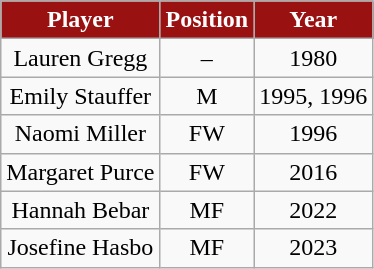<table class="wikitable" border="1">
<tr align="center">
<th style="background:#991111; color:White;">Player</th>
<th style="background:#991111; color:White;">Position</th>
<th style="background:#991111; color:White;">Year</th>
</tr>
<tr style="text-align:center;">
<td>Lauren Gregg</td>
<td>–</td>
<td>1980</td>
</tr>
<tr style="text-align:center;">
<td>Emily Stauffer</td>
<td>M</td>
<td>1995, 1996</td>
</tr>
<tr style="text-align:center;">
<td>Naomi Miller</td>
<td>FW</td>
<td>1996</td>
</tr>
<tr style="text-align:center;">
<td>Margaret Purce</td>
<td>FW</td>
<td>2016</td>
</tr>
<tr style="text-align:center;">
<td>Hannah Bebar</td>
<td>MF</td>
<td>2022</td>
</tr>
<tr style="text-align:center;">
<td>Josefine Hasbo</td>
<td>MF</td>
<td>2023</td>
</tr>
</table>
